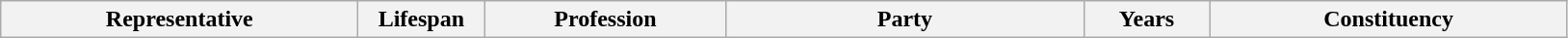<table class="wikitable">
<tr>
<th style="width:15em">Representative</th>
<th style="width:5em">Lifespan</th>
<th style="width:10em">Profession</th>
<th style="width:15em">Party</th>
<th style="width:5em">Years</th>
<th style="width:15em">Constituency</th>
</tr>
</table>
